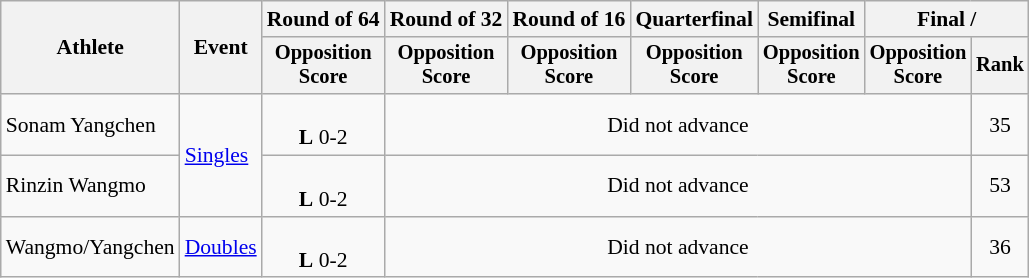<table class="wikitable" style="font-size:90%">
<tr>
<th rowspan=2>Athlete</th>
<th rowspan=2>Event</th>
<th>Round of 64</th>
<th>Round of 32</th>
<th>Round of 16</th>
<th>Quarterfinal</th>
<th>Semifinal</th>
<th colspan=2>Final / </th>
</tr>
<tr style="font-size:95%">
<th>Opposition<br>Score</th>
<th>Opposition<br>Score</th>
<th>Opposition<br>Score</th>
<th>Opposition<br>Score</th>
<th>Opposition<br>Score</th>
<th>Opposition<br>Score</th>
<th>Rank</th>
</tr>
<tr align=center>
<td align=left>Sonam Yangchen</td>
<td align=left rowspan=2><a href='#'>Singles</a></td>
<td><br><strong>L</strong> 0-2</td>
<td colspan="5">Did not advance</td>
<td>35</td>
</tr>
<tr align=center>
<td align=left>Rinzin Wangmo</td>
<td><br><strong>L</strong> 0-2</td>
<td colspan="5">Did not advance</td>
<td>53</td>
</tr>
<tr align=center>
<td align=left>Wangmo/Yangchen</td>
<td align=left><a href='#'>Doubles</a></td>
<td><br><strong>L</strong> 0-2</td>
<td colspan="5">Did not advance</td>
<td>36</td>
</tr>
</table>
